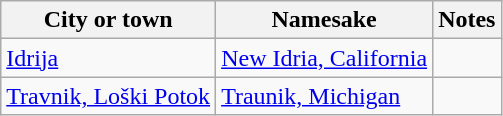<table class="wikitable">
<tr>
<th>City or town</th>
<th>Namesake</th>
<th>Notes</th>
</tr>
<tr>
<td><a href='#'>Idrija</a></td>
<td><a href='#'>New Idria, California</a></td>
<td></td>
</tr>
<tr>
<td><a href='#'>Travnik, Loški Potok</a></td>
<td><a href='#'>Traunik, Michigan</a></td>
<td></td>
</tr>
</table>
